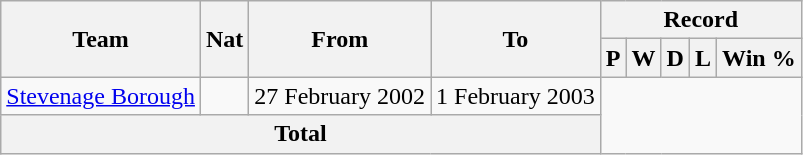<table class="wikitable" style="text-align: center">
<tr>
<th rowspan="2">Team</th>
<th rowspan="2">Nat</th>
<th rowspan="2">From</th>
<th rowspan="2">To</th>
<th colspan="5">Record</th>
</tr>
<tr>
<th>P</th>
<th>W</th>
<th>D</th>
<th>L</th>
<th>Win %</th>
</tr>
<tr>
<td align=left><a href='#'>Stevenage Borough</a></td>
<td></td>
<td align=left>27 February 2002</td>
<td align=left>1 February 2003<br></td>
</tr>
<tr>
<th colspan="4">Total<br></th>
</tr>
</table>
